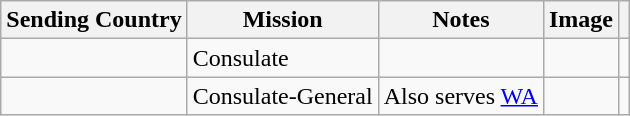<table class="wikitable sortable">
<tr>
<th scope="col">Sending Country</th>
<th scope="col">Mission</th>
<th class="unsortable" scope="col">Notes</th>
<th>Image</th>
<th class="unsortable" scope="col"></th>
</tr>
<tr>
<td></td>
<td>Consulate</td>
<td></td>
<td></td>
<td></td>
</tr>
<tr>
<td></td>
<td>Consulate-General</td>
<td>Also serves  <a href='#'>WA</a></td>
<td></td>
<td></td>
</tr>
</table>
